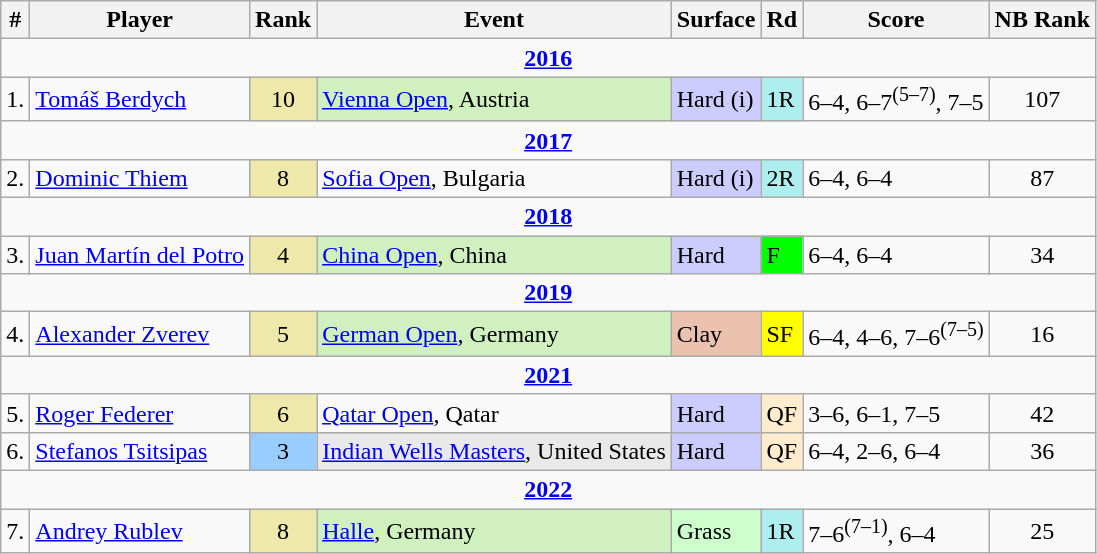<table class=wikitable>
<tr>
<th>#</th>
<th>Player</th>
<th>Rank</th>
<th>Event</th>
<th>Surface</th>
<th>Rd</th>
<th>Score</th>
<th>NB Rank</th>
</tr>
<tr>
<td style=text-align:center colspan=8><strong><a href='#'>2016</a></strong></td>
</tr>
<tr>
<td>1.</td>
<td> <a href='#'>Tomáš Berdych</a></td>
<td style=text-align:center bgcolor=#eee8aa>10</td>
<td bgcolor=#d0f0c0><a href='#'>Vienna Open</a>, Austria</td>
<td bgcolor=#ccccff>Hard (i)</td>
<td bgcolor=#afeeee>1R</td>
<td>6–4, 6–7<sup>(5–7)</sup>, 7–5</td>
<td style=text-align:center>107</td>
</tr>
<tr>
<td style=text-align:center colspan=8><strong><a href='#'>2017</a></strong></td>
</tr>
<tr>
<td>2.</td>
<td> <a href='#'>Dominic Thiem</a></td>
<td style=text-align:center bgcolor=#eee8aa>8</td>
<td><a href='#'>Sofia Open</a>, Bulgaria</td>
<td bgcolor=#ccccff>Hard (i)</td>
<td bgcolor=#afeeee>2R</td>
<td>6–4, 6–4</td>
<td style=text-align:center>87</td>
</tr>
<tr>
<td style=text-align:center colspan=8><strong><a href='#'>2018</a></strong></td>
</tr>
<tr>
<td>3.</td>
<td> <a href='#'>Juan Martín del Potro</a></td>
<td style=text-align:center bgcolor=#eee8aa>4</td>
<td bgcolor=#d0f0c0><a href='#'>China Open</a>, China</td>
<td bgcolor=#ccccff>Hard</td>
<td bgcolor=lime>F</td>
<td>6–4, 6–4</td>
<td style=text-align:center>34</td>
</tr>
<tr>
<td style=text-align:center colspan=8><strong><a href='#'>2019</a></strong></td>
</tr>
<tr>
<td>4.</td>
<td> <a href='#'>Alexander Zverev</a></td>
<td style=text-align:center bgcolor=#eee8aa>5</td>
<td bgcolor=#d0f0c0><a href='#'>German Open</a>, Germany</td>
<td bgcolor=EBC2AF>Clay</td>
<td style=background:yellow>SF</td>
<td>6–4, 4–6, 7–6<sup>(7–5)</sup></td>
<td style=text-align:center>16</td>
</tr>
<tr>
<td style=text-align:center colspan=8><strong><a href='#'>2021</a></strong></td>
</tr>
<tr>
<td>5.</td>
<td> <a href='#'>Roger Federer</a></td>
<td style=text-align:center bgcolor=#eee8aa>6</td>
<td><a href='#'>Qatar Open</a>, Qatar</td>
<td bgcolor=#ccccff>Hard</td>
<td bgcolor=#ffebcd>QF</td>
<td>3–6, 6–1, 7–5</td>
<td style=text-align:center>42</td>
</tr>
<tr>
<td>6.</td>
<td> <a href='#'>Stefanos Tsitsipas</a></td>
<td style=text-align:center bgcolor=#9cf>3</td>
<td bgcolor=e9e9e9><a href='#'>Indian Wells Masters</a>, United States</td>
<td bgcolor=#ccccff>Hard</td>
<td bgcolor=#ffebcd>QF</td>
<td>6–4, 2–6, 6–4</td>
<td style=text-align:center>36</td>
</tr>
<tr>
<td style=text-align:center colspan=8><strong><a href='#'>2022</a></strong></td>
</tr>
<tr>
<td>7.</td>
<td> <a href='#'>Andrey Rublev</a></td>
<td style=text-align:center bgcolor=#eee8aa>8</td>
<td bgcolor=#d0f0c0><a href='#'>Halle</a>, Germany</td>
<td style="background:#cfc;">Grass</td>
<td bgcolor=#afeeee>1R</td>
<td>7–6<sup>(7–1)</sup>, 6–4</td>
<td style=text-align:center>25</td>
</tr>
</table>
